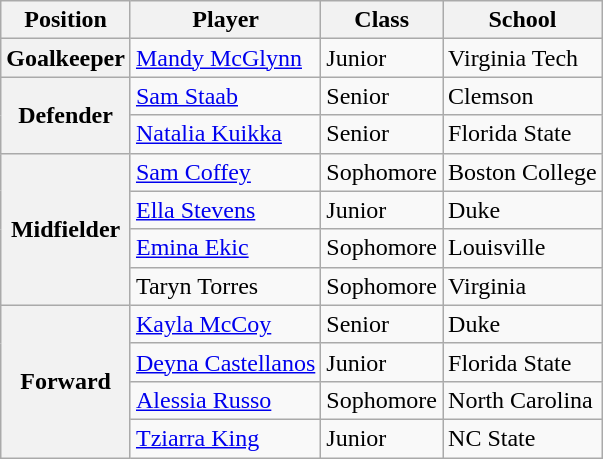<table class="wikitable">
<tr>
<th>Position</th>
<th>Player</th>
<th>Class</th>
<th>School</th>
</tr>
<tr>
<th>Goalkeeper</th>
<td><a href='#'>Mandy McGlynn</a></td>
<td>Junior</td>
<td>Virginia Tech</td>
</tr>
<tr>
<th rowspan=2>Defender</th>
<td><a href='#'>Sam Staab</a></td>
<td>Senior</td>
<td>Clemson</td>
</tr>
<tr>
<td><a href='#'>Natalia Kuikka</a></td>
<td>Senior</td>
<td>Florida State</td>
</tr>
<tr>
<th rowspan=4>Midfielder</th>
<td><a href='#'>Sam Coffey</a></td>
<td>Sophomore</td>
<td>Boston College</td>
</tr>
<tr>
<td><a href='#'>Ella Stevens</a></td>
<td>Junior</td>
<td>Duke</td>
</tr>
<tr>
<td><a href='#'>Emina Ekic</a></td>
<td>Sophomore</td>
<td>Louisville</td>
</tr>
<tr>
<td>Taryn Torres</td>
<td>Sophomore</td>
<td>Virginia</td>
</tr>
<tr>
<th rowspan=4>Forward</th>
<td><a href='#'>Kayla McCoy</a></td>
<td>Senior</td>
<td>Duke</td>
</tr>
<tr>
<td><a href='#'>Deyna Castellanos</a></td>
<td>Junior</td>
<td>Florida State</td>
</tr>
<tr>
<td><a href='#'>Alessia Russo</a></td>
<td>Sophomore</td>
<td>North Carolina</td>
</tr>
<tr>
<td><a href='#'>Tziarra King</a></td>
<td>Junior</td>
<td>NC State</td>
</tr>
</table>
